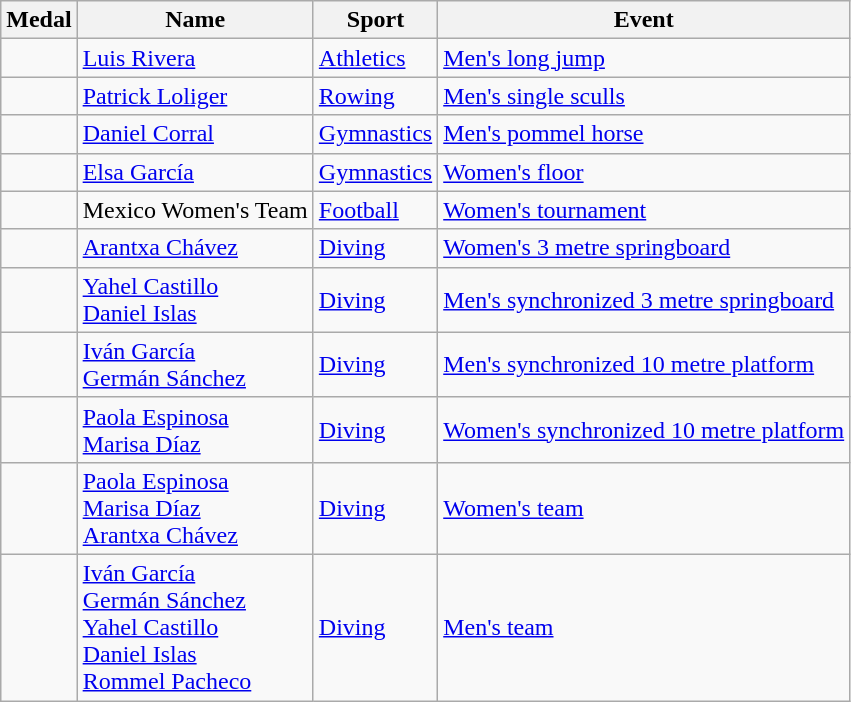<table class="wikitable sortable" style="font-size:100%">
<tr>
<th>Medal</th>
<th>Name</th>
<th>Sport</th>
<th>Event</th>
</tr>
<tr>
<td></td>
<td><a href='#'>Luis Rivera</a></td>
<td><a href='#'>Athletics</a></td>
<td><a href='#'>Men's long jump</a></td>
</tr>
<tr>
<td></td>
<td><a href='#'>Patrick Loliger</a></td>
<td><a href='#'>Rowing</a></td>
<td><a href='#'>Men's single sculls</a></td>
</tr>
<tr>
<td></td>
<td><a href='#'>Daniel Corral</a></td>
<td><a href='#'>Gymnastics</a></td>
<td><a href='#'>Men's pommel horse</a></td>
</tr>
<tr>
<td></td>
<td><a href='#'>Elsa García</a></td>
<td><a href='#'>Gymnastics</a></td>
<td><a href='#'>Women's floor</a></td>
</tr>
<tr>
<td></td>
<td>Mexico Women's Team</td>
<td><a href='#'>Football</a></td>
<td><a href='#'>Women's tournament</a></td>
</tr>
<tr>
<td></td>
<td><a href='#'>Arantxa Chávez</a></td>
<td><a href='#'>Diving</a></td>
<td><a href='#'>Women's 3 metre springboard</a></td>
</tr>
<tr>
<td></td>
<td><a href='#'>Yahel Castillo</a><br><a href='#'>Daniel Islas</a></td>
<td><a href='#'>Diving</a></td>
<td><a href='#'>Men's synchronized 3 metre springboard</a></td>
</tr>
<tr>
<td></td>
<td><a href='#'>Iván García</a><br><a href='#'>Germán Sánchez</a></td>
<td><a href='#'>Diving</a></td>
<td><a href='#'>Men's synchronized 10 metre platform</a></td>
</tr>
<tr>
<td></td>
<td><a href='#'>Paola Espinosa</a><br><a href='#'>Marisa Díaz</a></td>
<td><a href='#'>Diving</a></td>
<td><a href='#'>Women's synchronized 10 metre platform</a></td>
</tr>
<tr>
<td></td>
<td><a href='#'>Paola Espinosa</a><br><a href='#'>Marisa Díaz</a><br><a href='#'>Arantxa Chávez</a></td>
<td><a href='#'>Diving</a></td>
<td><a href='#'>Women's team</a></td>
</tr>
<tr>
<td></td>
<td><a href='#'>Iván García</a><br><a href='#'>Germán Sánchez</a><br><a href='#'>Yahel Castillo</a><br><a href='#'>Daniel Islas</a><br><a href='#'>Rommel Pacheco</a></td>
<td><a href='#'>Diving</a></td>
<td><a href='#'>Men's team</a></td>
</tr>
</table>
